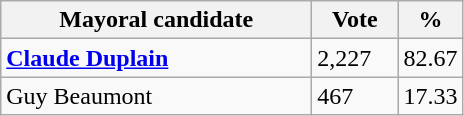<table class="wikitable">
<tr>
<th bgcolor="#DDDDFF" width="200px">Mayoral candidate</th>
<th bgcolor="#DDDDFF" width="50px">Vote</th>
<th bgcolor="#DDDDFF" width="30px">%</th>
</tr>
<tr>
<td><strong><a href='#'>Claude Duplain</a></strong></td>
<td>2,227</td>
<td>82.67</td>
</tr>
<tr>
<td>Guy Beaumont</td>
<td>467</td>
<td>17.33</td>
</tr>
</table>
